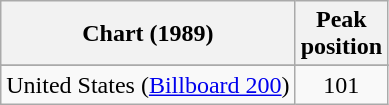<table class="wikitable">
<tr>
<th>Chart (1989)</th>
<th>Peak<br>position</th>
</tr>
<tr>
</tr>
<tr>
</tr>
<tr>
</tr>
<tr>
<td>United States (<a href='#'>Billboard 200</a>)</td>
<td align="center">101</td>
</tr>
</table>
